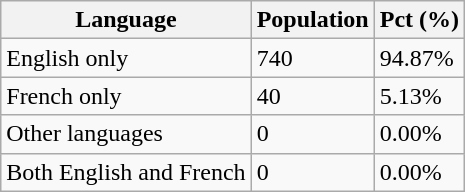<table class="wikitable">
<tr>
<th>Language</th>
<th>Population</th>
<th>Pct (%)</th>
</tr>
<tr>
<td>English only</td>
<td>740</td>
<td>94.87%</td>
</tr>
<tr>
<td>French only</td>
<td>40</td>
<td>5.13%</td>
</tr>
<tr>
<td>Other languages</td>
<td>0</td>
<td>0.00%</td>
</tr>
<tr>
<td>Both English and French</td>
<td>0</td>
<td>0.00%</td>
</tr>
</table>
